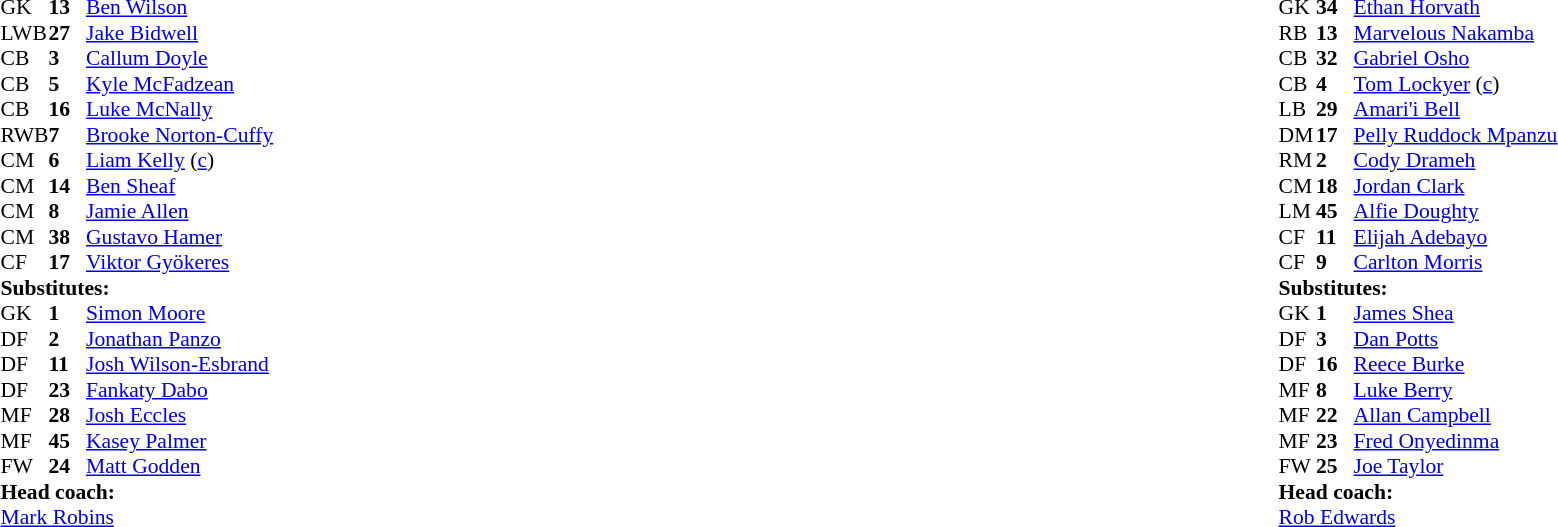<table style="width:100%">
<tr>
<td style="vertical-align:top;width=40%"><br><table cellspacing="0" cellpadding="0" style="font-size:90%;">
<tr>
<th width=25></th>
<th width=25></th>
</tr>
<tr>
<td>GK</td>
<td><strong>13</strong></td>
<td> <a href='#'>Ben Wilson</a></td>
</tr>
<tr>
<td>LWB</td>
<td><strong>27</strong></td>
<td> <a href='#'>Jake Bidwell</a></td>
</tr>
<tr>
<td>CB</td>
<td><strong>3</strong></td>
<td> <a href='#'>Callum Doyle</a></td>
<td></td>
<td></td>
</tr>
<tr>
<td>CB</td>
<td><strong>5</strong></td>
<td> <a href='#'>Kyle McFadzean</a></td>
</tr>
<tr>
<td>CB</td>
<td><strong>16</strong></td>
<td> <a href='#'>Luke McNally</a></td>
<td></td>
</tr>
<tr>
<td>RWB</td>
<td><strong>7</strong></td>
<td> <a href='#'>Brooke Norton-Cuffy</a></td>
<td></td>
<td></td>
</tr>
<tr>
<td>CM</td>
<td><strong>6</strong></td>
<td> <a href='#'>Liam Kelly</a> (<a href='#'>c</a>)</td>
</tr>
<tr>
<td>CM</td>
<td><strong>14</strong></td>
<td> <a href='#'>Ben Sheaf</a></td>
</tr>
<tr>
<td>CM</td>
<td><strong>8</strong></td>
<td> <a href='#'>Jamie Allen</a></td>
<td></td>
<td></td>
</tr>
<tr>
<td>CM</td>
<td><strong>38</strong></td>
<td> <a href='#'>Gustavo Hamer</a></td>
<td></td>
<td></td>
</tr>
<tr>
<td>CF</td>
<td><strong>17</strong></td>
<td> <a href='#'>Viktor Gyökeres</a></td>
</tr>
<tr>
<td colspan=4><strong>Substitutes:</strong></td>
</tr>
<tr>
<td>GK</td>
<td><strong>1</strong></td>
<td> <a href='#'>Simon Moore</a></td>
</tr>
<tr>
<td>DF</td>
<td><strong>2</strong></td>
<td> <a href='#'>Jonathan Panzo</a></td>
<td></td>
<td></td>
</tr>
<tr>
<td>DF</td>
<td><strong>11</strong></td>
<td> <a href='#'>Josh Wilson-Esbrand</a></td>
</tr>
<tr>
<td>DF</td>
<td><strong>23</strong></td>
<td> <a href='#'>Fankaty Dabo</a></td>
<td></td>
<td></td>
</tr>
<tr>
<td>MF</td>
<td><strong>28</strong></td>
<td> <a href='#'>Josh Eccles</a></td>
<td></td>
<td></td>
</tr>
<tr>
<td>MF</td>
<td><strong>45</strong></td>
<td> <a href='#'>Kasey Palmer</a></td>
<td></td>
<td></td>
<td></td>
</tr>
<tr>
<td>FW</td>
<td><strong>24</strong></td>
<td> <a href='#'>Matt Godden</a></td>
<td></td>
<td></td>
</tr>
<tr>
<td colspan=4><strong>Head coach:</strong></td>
</tr>
<tr>
<td colspan="4"> <a href='#'>Mark Robins</a></td>
</tr>
</table>
</td>
<td valign="top"></td>
<td valign="top" width="50%"><br><table style="font-size:90%;margin:auto" cellspacing="0" cellpadding="0">
<tr>
<th width=25></th>
<th width=25></th>
</tr>
<tr>
<td>GK</td>
<td><strong>34</strong></td>
<td>  <a href='#'>Ethan Horvath</a></td>
</tr>
<tr>
<td>RB</td>
<td><strong>13</strong></td>
<td> <a href='#'>Marvelous Nakamba</a></td>
</tr>
<tr>
<td>CB</td>
<td><strong>32</strong></td>
<td> <a href='#'>Gabriel Osho</a></td>
<td></td>
<td></td>
</tr>
<tr>
<td>CB</td>
<td><strong>4</strong></td>
<td> <a href='#'>Tom Lockyer</a> (<a href='#'>c</a>)</td>
<td></td>
<td></td>
</tr>
<tr>
<td>LB</td>
<td><strong>29</strong></td>
<td> <a href='#'>Amari'i Bell</a></td>
</tr>
<tr>
<td>DM</td>
<td><strong>17</strong></td>
<td> <a href='#'>Pelly Ruddock Mpanzu</a></td>
<td></td>
<td></td>
</tr>
<tr>
<td>RM</td>
<td><strong>2</strong></td>
<td> <a href='#'>Cody Drameh</a></td>
</tr>
<tr>
<td>CM</td>
<td><strong>18</strong></td>
<td> <a href='#'>Jordan Clark</a></td>
<td></td>
</tr>
<tr>
<td>LM</td>
<td><strong>45</strong></td>
<td> <a href='#'>Alfie Doughty</a></td>
<td></td>
<td></td>
</tr>
<tr>
<td>CF</td>
<td><strong>11</strong></td>
<td> <a href='#'>Elijah Adebayo</a></td>
<td></td>
<td></td>
</tr>
<tr>
<td>CF</td>
<td><strong>9</strong></td>
<td> <a href='#'>Carlton Morris</a></td>
</tr>
<tr>
<td colspan=4><strong>Substitutes:</strong></td>
</tr>
<tr>
<td>GK</td>
<td><strong>1</strong></td>
<td>  <a href='#'>James Shea</a></td>
</tr>
<tr>
<td>DF</td>
<td><strong>3</strong></td>
<td>  <a href='#'>Dan Potts</a></td>
<td></td>
</tr>
<tr>
<td>DF</td>
<td><strong>16</strong></td>
<td>  <a href='#'>Reece Burke</a></td>
<td></td>
</tr>
<tr>
<td>MF</td>
<td><strong>8</strong></td>
<td> <a href='#'>Luke Berry</a></td>
<td></td>
</tr>
<tr>
<td>MF</td>
<td><strong>22</strong></td>
<td> <a href='#'>Allan Campbell</a></td>
</tr>
<tr>
<td>MF</td>
<td><strong>23</strong></td>
<td>  <a href='#'>Fred Onyedinma</a></td>
<td></td>
</tr>
<tr>
<td>FW</td>
<td><strong>25</strong></td>
<td> <a href='#'>Joe Taylor</a></td>
<td></td>
</tr>
<tr>
<td colspan=4><strong>Head coach:</strong></td>
</tr>
<tr>
<td colspan="4"> <a href='#'>Rob Edwards</a></td>
</tr>
</table>
</td>
</tr>
</table>
